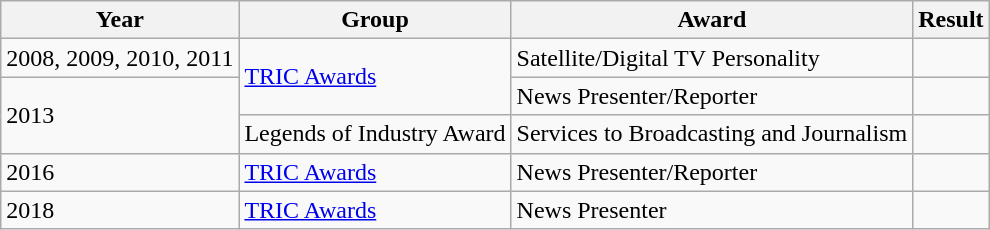<table class="wikitable">
<tr>
<th>Year</th>
<th>Group</th>
<th>Award</th>
<th>Result</th>
</tr>
<tr>
<td>2008, 2009, 2010, 2011</td>
<td rowspan=2><a href='#'>TRIC Awards</a></td>
<td>Satellite/Digital TV Personality</td>
<td></td>
</tr>
<tr>
<td rowspan=2>2013</td>
<td>News Presenter/Reporter</td>
<td></td>
</tr>
<tr>
<td>Legends of Industry Award</td>
<td>Services to Broadcasting and Journalism</td>
<td></td>
</tr>
<tr>
<td>2016</td>
<td><a href='#'>TRIC Awards</a></td>
<td>News Presenter/Reporter</td>
<td></td>
</tr>
<tr>
<td>2018</td>
<td><a href='#'>TRIC Awards</a></td>
<td>News Presenter</td>
<td></td>
</tr>
</table>
